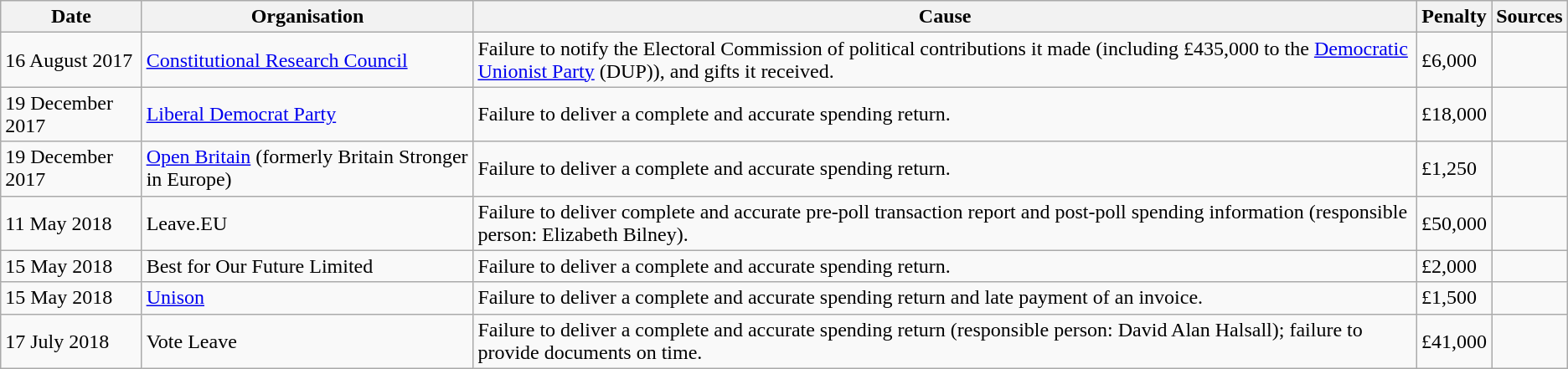<table class="wikitable">
<tr>
<th>Date</th>
<th>Organisation</th>
<th>Cause</th>
<th>Penalty</th>
<th>Sources</th>
</tr>
<tr>
<td>16 August 2017</td>
<td><a href='#'>Constitutional Research Council</a></td>
<td>Failure to notify the Electoral Commission of political contributions it made (including £435,000 to the <a href='#'>Democratic Unionist Party</a> (DUP)), and gifts it received.</td>
<td>£6,000</td>
<td></td>
</tr>
<tr>
<td>19 December 2017</td>
<td><a href='#'>Liberal Democrat Party</a></td>
<td>Failure to deliver a complete and accurate spending return.</td>
<td>£18,000</td>
<td></td>
</tr>
<tr>
<td>19 December 2017</td>
<td><a href='#'>Open Britain</a> (formerly Britain Stronger in Europe)</td>
<td>Failure to deliver a complete and accurate spending return.</td>
<td>£1,250</td>
<td></td>
</tr>
<tr>
<td>11 May 2018</td>
<td>Leave.EU</td>
<td>Failure to deliver complete and accurate pre-poll transaction report and post-poll spending information (responsible person: Elizabeth Bilney).</td>
<td>£50,000</td>
<td></td>
</tr>
<tr>
<td>15 May 2018</td>
<td>Best for Our Future Limited</td>
<td>Failure to deliver a complete and accurate spending return.</td>
<td>£2,000</td>
<td></td>
</tr>
<tr>
<td>15 May 2018</td>
<td><a href='#'>Unison</a></td>
<td>Failure to deliver a complete and accurate spending return and late payment of an invoice.</td>
<td>£1,500</td>
<td></td>
</tr>
<tr>
<td>17 July 2018</td>
<td>Vote Leave</td>
<td>Failure to deliver a complete and accurate spending return (responsible person: David Alan Halsall); failure to provide documents on time.</td>
<td>£41,000</td>
<td></td>
</tr>
</table>
